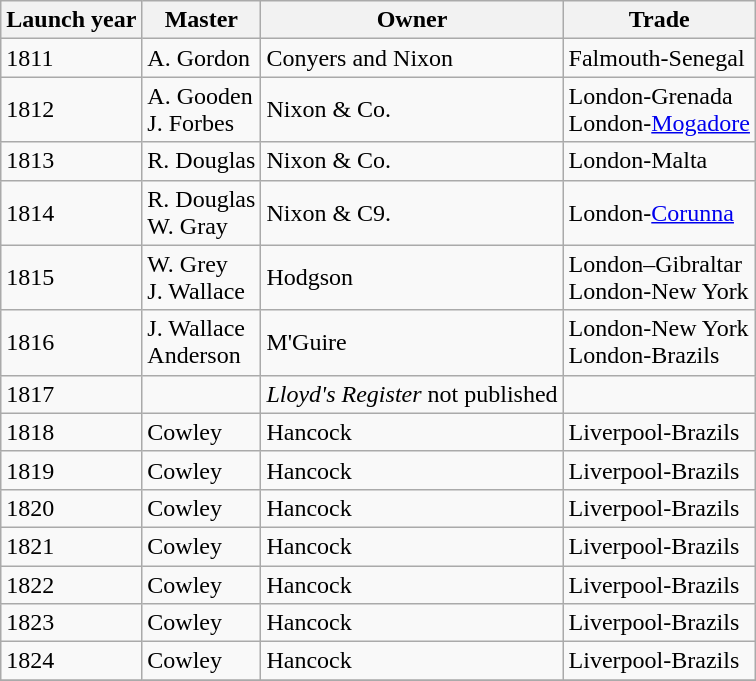<table class="sortable wikitable">
<tr>
<th>Launch year</th>
<th>Master</th>
<th>Owner</th>
<th>Trade</th>
</tr>
<tr>
<td>1811</td>
<td>A. Gordon</td>
<td>Conyers and Nixon</td>
<td>Falmouth-Senegal</td>
</tr>
<tr>
<td>1812</td>
<td>A. Gooden<br>J. Forbes</td>
<td>Nixon & Co.</td>
<td>London-Grenada<br>London-<a href='#'>Mogadore</a></td>
</tr>
<tr>
<td>1813</td>
<td>R. Douglas</td>
<td>Nixon & Co.</td>
<td>London-Malta</td>
</tr>
<tr>
<td>1814</td>
<td>R. Douglas<br>W. Gray</td>
<td>Nixon & C9.</td>
<td>London-<a href='#'>Corunna</a></td>
</tr>
<tr>
<td>1815</td>
<td>W. Grey<br>J. Wallace</td>
<td>Hodgson</td>
<td>London–Gibraltar<br>London-New York</td>
</tr>
<tr>
<td>1816</td>
<td>J. Wallace<br> Anderson</td>
<td>M'Guire</td>
<td>London-New York<br>London-Brazils</td>
</tr>
<tr>
<td>1817</td>
<td></td>
<td><em>Lloyd's Register</em> not published</td>
</tr>
<tr>
<td>1818</td>
<td>Cowley</td>
<td>Hancock</td>
<td>Liverpool-Brazils</td>
</tr>
<tr>
<td>1819</td>
<td>Cowley</td>
<td>Hancock</td>
<td>Liverpool-Brazils</td>
</tr>
<tr>
<td>1820</td>
<td>Cowley</td>
<td>Hancock</td>
<td>Liverpool-Brazils</td>
</tr>
<tr>
<td>1821</td>
<td>Cowley</td>
<td>Hancock</td>
<td>Liverpool-Brazils</td>
</tr>
<tr>
<td>1822</td>
<td>Cowley</td>
<td>Hancock</td>
<td>Liverpool-Brazils</td>
</tr>
<tr>
<td>1823</td>
<td>Cowley</td>
<td>Hancock</td>
<td>Liverpool-Brazils</td>
</tr>
<tr>
<td>1824</td>
<td>Cowley</td>
<td>Hancock</td>
<td>Liverpool-Brazils</td>
</tr>
<tr>
</tr>
</table>
